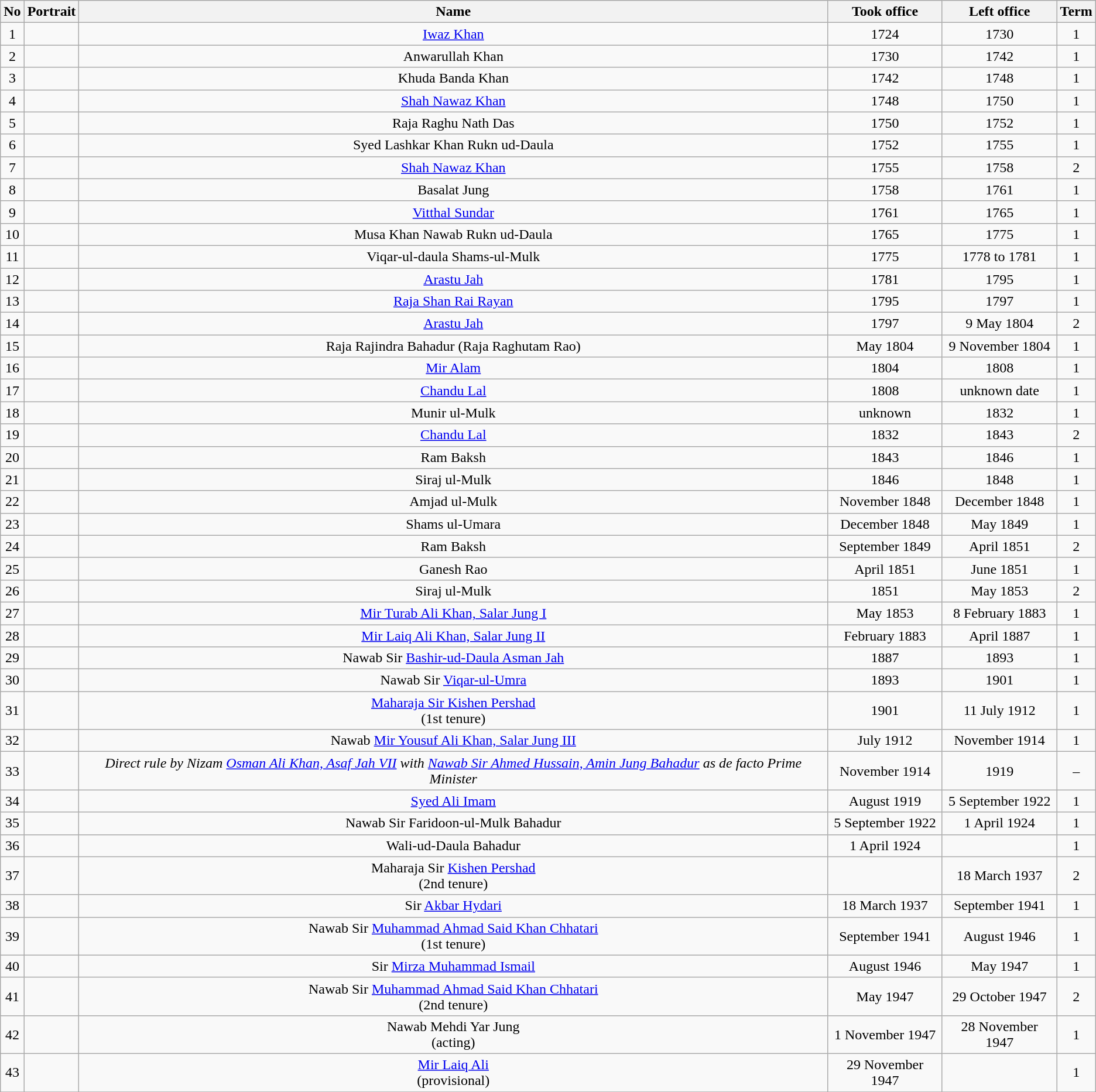<table class="wikitable" style="text-align:center">
<tr>
<th>No</th>
<th>Portrait</th>
<th>Name</th>
<th>Took office</th>
<th>Left office</th>
<th>Term</th>
</tr>
<tr>
<td>1</td>
<td></td>
<td><a href='#'>Iwaz Khan</a></td>
<td>1724</td>
<td>1730</td>
<td>1</td>
</tr>
<tr>
<td>2</td>
<td></td>
<td>Anwarullah Khan</td>
<td>1730</td>
<td>1742</td>
<td>1</td>
</tr>
<tr>
<td>3</td>
<td></td>
<td>Khuda Banda Khan</td>
<td>1742</td>
<td>1748</td>
<td>1</td>
</tr>
<tr>
<td>4</td>
<td></td>
<td><a href='#'>Shah Nawaz Khan</a></td>
<td>1748</td>
<td>1750</td>
<td>1</td>
</tr>
<tr>
<td>5</td>
<td></td>
<td>Raja Raghu Nath Das</td>
<td>1750</td>
<td>1752</td>
<td>1</td>
</tr>
<tr>
<td>6</td>
<td></td>
<td>Syed Lashkar Khan Rukn ud-Daula</td>
<td>1752</td>
<td>1755</td>
<td>1</td>
</tr>
<tr>
<td>7</td>
<td></td>
<td><a href='#'>Shah Nawaz Khan</a></td>
<td>1755</td>
<td>1758</td>
<td>2</td>
</tr>
<tr>
<td>8</td>
<td></td>
<td>Basalat Jung</td>
<td>1758</td>
<td>1761</td>
<td>1</td>
</tr>
<tr>
<td>9</td>
<td></td>
<td><a href='#'>Vitthal Sundar</a></td>
<td>1761</td>
<td>1765</td>
<td>1</td>
</tr>
<tr>
<td>10</td>
<td></td>
<td>Musa Khan Nawab Rukn ud-Daula</td>
<td>1765</td>
<td>1775</td>
<td>1</td>
</tr>
<tr>
<td>11</td>
<td></td>
<td>Viqar-ul-daula Shams-ul-Mulk</td>
<td>1775</td>
<td>1778 to 1781</td>
<td>1</td>
</tr>
<tr>
<td>12</td>
<td></td>
<td><a href='#'>Arastu Jah</a></td>
<td>1781</td>
<td>1795</td>
<td>1</td>
</tr>
<tr>
<td>13</td>
<td></td>
<td><a href='#'>Raja Shan Rai Rayan</a></td>
<td>1795</td>
<td>1797</td>
<td>1</td>
</tr>
<tr>
<td>14</td>
<td></td>
<td><a href='#'>Arastu Jah</a></td>
<td>1797</td>
<td>9 May 1804</td>
<td>2</td>
</tr>
<tr>
<td>15</td>
<td></td>
<td>Raja Rajindra Bahadur (Raja Raghutam Rao)</td>
<td>May 1804</td>
<td>9 November 1804</td>
<td>1</td>
</tr>
<tr>
<td>16</td>
<td></td>
<td><a href='#'>Mir Alam</a></td>
<td>1804</td>
<td>1808</td>
<td>1</td>
</tr>
<tr>
<td>17</td>
<td></td>
<td><a href='#'>Chandu Lal</a></td>
<td>1808</td>
<td>unknown date</td>
<td>1</td>
</tr>
<tr>
<td>18</td>
<td></td>
<td>Munir ul-Mulk</td>
<td>unknown</td>
<td>1832</td>
<td>1</td>
</tr>
<tr>
<td>19</td>
<td></td>
<td><a href='#'>Chandu Lal</a></td>
<td>1832</td>
<td>1843</td>
<td>2</td>
</tr>
<tr>
<td>20</td>
<td></td>
<td>Ram Baksh</td>
<td>1843</td>
<td>1846</td>
<td>1</td>
</tr>
<tr>
<td>21</td>
<td></td>
<td>Siraj ul-Mulk</td>
<td>1846</td>
<td>1848</td>
<td>1</td>
</tr>
<tr>
<td>22</td>
<td></td>
<td>Amjad ul-Mulk</td>
<td>November 1848</td>
<td>December 1848</td>
<td>1</td>
</tr>
<tr>
<td>23</td>
<td></td>
<td>Shams ul-Umara</td>
<td>December 1848</td>
<td>May 1849</td>
<td>1</td>
</tr>
<tr>
<td>24</td>
<td></td>
<td>Ram Baksh</td>
<td>September 1849</td>
<td>April 1851</td>
<td>2</td>
</tr>
<tr>
<td>25</td>
<td></td>
<td>Ganesh Rao</td>
<td>April 1851</td>
<td>June 1851</td>
<td>1</td>
</tr>
<tr>
<td>26</td>
<td></td>
<td>Siraj ul-Mulk</td>
<td>1851</td>
<td>May 1853</td>
<td>2</td>
</tr>
<tr>
<td>27</td>
<td></td>
<td><a href='#'>Mir Turab Ali Khan, Salar Jung I</a></td>
<td>May 1853</td>
<td>8 February 1883</td>
<td>1</td>
</tr>
<tr>
<td>28</td>
<td></td>
<td><a href='#'>Mir Laiq Ali Khan, Salar Jung II</a></td>
<td>February 1883</td>
<td>April 1887</td>
<td>1</td>
</tr>
<tr>
<td>29</td>
<td></td>
<td>Nawab Sir <a href='#'>Bashir-ud-Daula Asman Jah</a></td>
<td>1887</td>
<td>1893</td>
<td>1</td>
</tr>
<tr>
<td>30</td>
<td></td>
<td>Nawab Sir <a href='#'>Viqar-ul-Umra</a></td>
<td>1893</td>
<td>1901</td>
<td>1</td>
</tr>
<tr>
<td>31</td>
<td></td>
<td><a href='#'>Maharaja Sir Kishen Pershad</a> <br>(1st tenure)</td>
<td>1901</td>
<td>11 July 1912</td>
<td>1</td>
</tr>
<tr>
<td>32</td>
<td></td>
<td>Nawab <a href='#'>Mir Yousuf Ali Khan, Salar Jung III</a></td>
<td>July 1912</td>
<td>November 1914</td>
<td>1</td>
</tr>
<tr>
<td>33</td>
<td></td>
<td><em>Direct rule by Nizam <a href='#'>Osman Ali Khan, Asaf Jah VII</a> with <a href='#'>Nawab Sir Ahmed Hussain, Amin Jung Bahadur</a> as de facto Prime Minister</em></td>
<td>November 1914</td>
<td>1919</td>
<td>–</td>
</tr>
<tr>
<td>34</td>
<td></td>
<td><a href='#'>Syed Ali Imam</a></td>
<td>August 1919</td>
<td>5 September 1922</td>
<td>1</td>
</tr>
<tr>
<td>35</td>
<td></td>
<td>Nawab Sir Faridoon-ul-Mulk Bahadur</td>
<td>5 September 1922</td>
<td>1 April 1924</td>
<td>1</td>
</tr>
<tr>
<td>36</td>
<td></td>
<td>Wali-ud-Daula Bahadur</td>
<td>1 April 1924</td>
<td></td>
<td>1</td>
</tr>
<tr>
<td>37</td>
<td></td>
<td>Maharaja Sir <a href='#'>Kishen Pershad</a> <br>(2nd tenure)</td>
<td></td>
<td>18 March 1937</td>
<td>2</td>
</tr>
<tr>
<td>38</td>
<td></td>
<td>Sir <a href='#'>Akbar Hydari</a></td>
<td>18 March 1937</td>
<td>September 1941</td>
<td>1</td>
</tr>
<tr>
<td>39</td>
<td></td>
<td>Nawab Sir <a href='#'>Muhammad Ahmad Said Khan Chhatari</a> <br>(1st tenure)</td>
<td>September 1941</td>
<td>August 1946</td>
<td>1</td>
</tr>
<tr>
<td>40</td>
<td></td>
<td>Sir <a href='#'>Mirza Muhammad Ismail</a></td>
<td>August 1946</td>
<td>May 1947</td>
<td>1</td>
</tr>
<tr>
<td>41</td>
<td></td>
<td>Nawab Sir <a href='#'>Muhammad Ahmad Said Khan Chhatari</a> <br>(2nd tenure)</td>
<td>May 1947</td>
<td>29 October 1947</td>
<td>2</td>
</tr>
<tr>
<td>42</td>
<td></td>
<td>Nawab Mehdi Yar Jung <br>(acting)</td>
<td>1 November 1947</td>
<td>28 November 1947</td>
<td>1</td>
</tr>
<tr>
<td>43</td>
<td></td>
<td><a href='#'>Mir Laiq Ali</a> <br>(provisional)</td>
<td>29 November 1947</td>
<td></td>
<td>1</td>
</tr>
<tr>
</tr>
</table>
